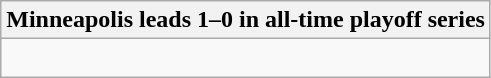<table class="wikitable collapsible collapsed">
<tr>
<th>Minneapolis leads 1–0 in all-time playoff series</th>
</tr>
<tr>
<td><br></td>
</tr>
</table>
